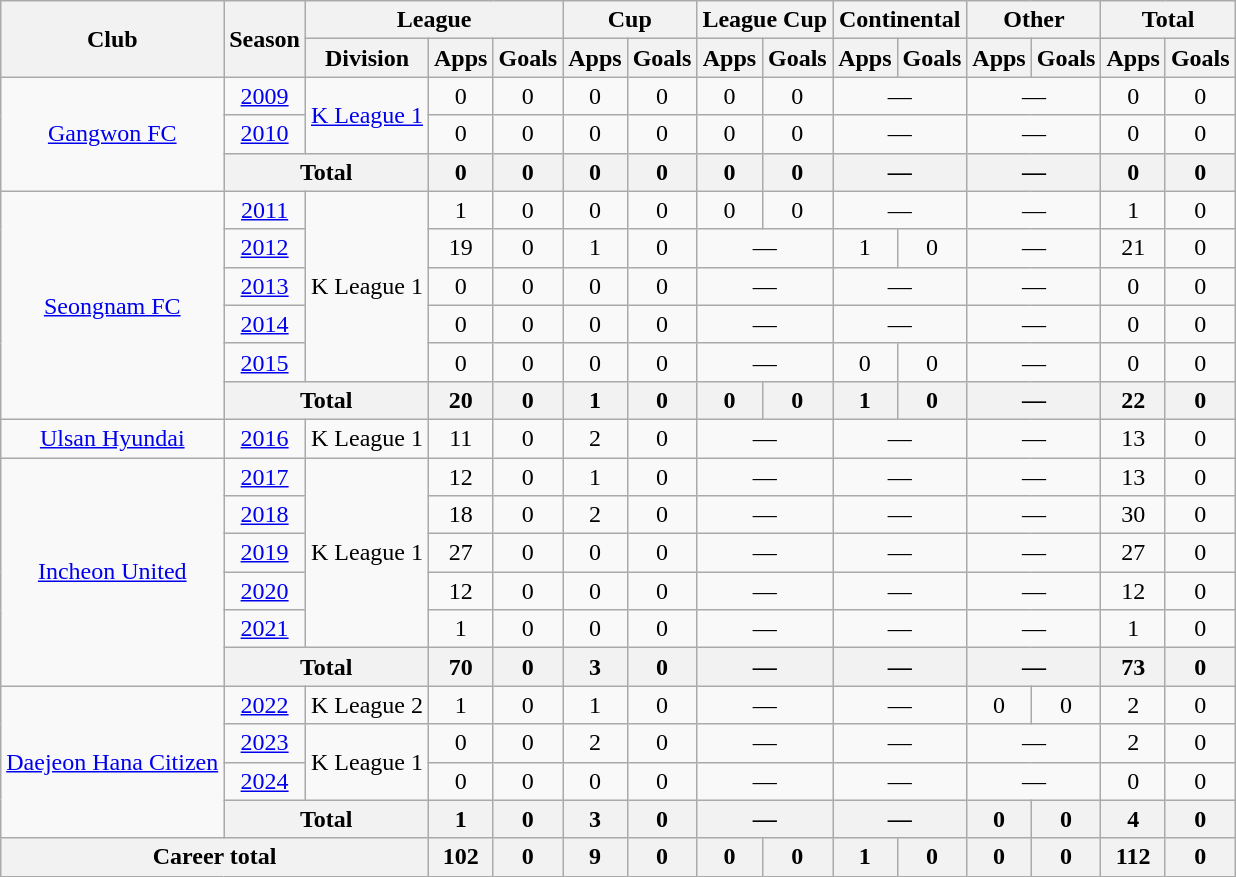<table class="wikitable" style="text-align:center">
<tr>
<th rowspan="2">Club</th>
<th rowspan="2">Season</th>
<th colspan="3">League</th>
<th colspan="2">Cup</th>
<th colspan="2">League Cup</th>
<th colspan="2">Continental</th>
<th colspan="2">Other</th>
<th colspan="2">Total</th>
</tr>
<tr>
<th>Division</th>
<th>Apps</th>
<th>Goals</th>
<th>Apps</th>
<th>Goals</th>
<th>Apps</th>
<th>Goals</th>
<th>Apps</th>
<th>Goals</th>
<th>Apps</th>
<th>Goals</th>
<th>Apps</th>
<th>Goals</th>
</tr>
<tr>
<td rowspan="3"><a href='#'>Gangwon FC</a></td>
<td><a href='#'>2009</a></td>
<td rowspan="2"><a href='#'>K League 1</a></td>
<td>0</td>
<td>0</td>
<td>0</td>
<td>0</td>
<td>0</td>
<td>0</td>
<td colspan="2">—</td>
<td colspan="2">—</td>
<td>0</td>
<td>0</td>
</tr>
<tr>
<td><a href='#'>2010</a></td>
<td>0</td>
<td>0</td>
<td>0</td>
<td>0</td>
<td>0</td>
<td>0</td>
<td colspan="2">—</td>
<td colspan="2">—</td>
<td>0</td>
<td>0</td>
</tr>
<tr>
<th colspan="2">Total</th>
<th>0</th>
<th>0</th>
<th>0</th>
<th>0</th>
<th>0</th>
<th>0</th>
<th colspan="2">—</th>
<th colspan="2">—</th>
<th>0</th>
<th>0</th>
</tr>
<tr>
<td rowspan="6"><a href='#'>Seongnam FC</a></td>
<td><a href='#'>2011</a></td>
<td rowspan="5">K League 1</td>
<td>1</td>
<td>0</td>
<td>0</td>
<td>0</td>
<td>0</td>
<td>0</td>
<td colspan="2">—</td>
<td colspan="2">—</td>
<td>1</td>
<td>0</td>
</tr>
<tr>
<td><a href='#'>2012</a></td>
<td>19</td>
<td>0</td>
<td>1</td>
<td>0</td>
<td colspan="2">—</td>
<td>1</td>
<td>0</td>
<td colspan="2">—</td>
<td>21</td>
<td>0</td>
</tr>
<tr>
<td><a href='#'>2013</a></td>
<td>0</td>
<td>0</td>
<td>0</td>
<td>0</td>
<td colspan="2">—</td>
<td colspan="2">—</td>
<td colspan="2">—</td>
<td>0</td>
<td>0</td>
</tr>
<tr>
<td><a href='#'>2014</a></td>
<td>0</td>
<td>0</td>
<td>0</td>
<td>0</td>
<td colspan="2">—</td>
<td colspan="2">—</td>
<td colspan="2">—</td>
<td>0</td>
<td>0</td>
</tr>
<tr>
<td><a href='#'>2015</a></td>
<td>0</td>
<td>0</td>
<td>0</td>
<td>0</td>
<td colspan="2">—</td>
<td>0</td>
<td>0</td>
<td colspan="2">—</td>
<td>0</td>
<td>0</td>
</tr>
<tr>
<th colspan="2">Total</th>
<th>20</th>
<th>0</th>
<th>1</th>
<th>0</th>
<th>0</th>
<th>0</th>
<th>1</th>
<th>0</th>
<th colspan="2">—</th>
<th>22</th>
<th>0</th>
</tr>
<tr>
<td><a href='#'>Ulsan Hyundai</a></td>
<td><a href='#'>2016</a></td>
<td>K League 1</td>
<td>11</td>
<td>0</td>
<td>2</td>
<td>0</td>
<td colspan="2">—</td>
<td colspan="2">—</td>
<td colspan="2">—</td>
<td>13</td>
<td>0</td>
</tr>
<tr>
<td rowspan="6"><a href='#'>Incheon United</a></td>
<td><a href='#'>2017</a></td>
<td rowspan="5">K League 1</td>
<td>12</td>
<td>0</td>
<td>1</td>
<td>0</td>
<td colspan="2">—</td>
<td colspan="2">—</td>
<td colspan="2">—</td>
<td>13</td>
<td>0</td>
</tr>
<tr>
<td><a href='#'>2018</a></td>
<td>18</td>
<td>0</td>
<td>2</td>
<td>0</td>
<td colspan="2">—</td>
<td colspan="2">—</td>
<td colspan="2">—</td>
<td>30</td>
<td>0</td>
</tr>
<tr>
<td><a href='#'>2019</a></td>
<td>27</td>
<td>0</td>
<td>0</td>
<td>0</td>
<td colspan="2">—</td>
<td colspan="2">—</td>
<td colspan="2">—</td>
<td>27</td>
<td>0</td>
</tr>
<tr>
<td><a href='#'>2020</a></td>
<td>12</td>
<td>0</td>
<td>0</td>
<td>0</td>
<td colspan="2">—</td>
<td colspan="2">—</td>
<td colspan="2">—</td>
<td>12</td>
<td>0</td>
</tr>
<tr>
<td><a href='#'>2021</a></td>
<td>1</td>
<td>0</td>
<td>0</td>
<td>0</td>
<td colspan="2">—</td>
<td colspan="2">—</td>
<td colspan="2">—</td>
<td>1</td>
<td>0</td>
</tr>
<tr>
<th colspan="2">Total</th>
<th>70</th>
<th>0</th>
<th>3</th>
<th>0</th>
<th colspan="2">—</th>
<th colspan="2">—</th>
<th colspan="2">—</th>
<th>73</th>
<th>0</th>
</tr>
<tr>
<td rowspan="4"><a href='#'>Daejeon Hana Citizen</a></td>
<td><a href='#'>2022</a></td>
<td>K League 2</td>
<td>1</td>
<td>0</td>
<td>1</td>
<td>0</td>
<td colspan="2">—</td>
<td colspan="2">—</td>
<td>0</td>
<td>0</td>
<td>2</td>
<td>0</td>
</tr>
<tr>
<td><a href='#'>2023</a></td>
<td rowspan="2">K League 1</td>
<td>0</td>
<td>0</td>
<td>2</td>
<td>0</td>
<td colspan="2">—</td>
<td colspan="2">—</td>
<td colspan="2">—</td>
<td>2</td>
<td>0</td>
</tr>
<tr>
<td><a href='#'>2024</a></td>
<td>0</td>
<td>0</td>
<td>0</td>
<td>0</td>
<td colspan="2">—</td>
<td colspan="2">—</td>
<td colspan="2">—</td>
<td>0</td>
<td>0</td>
</tr>
<tr>
<th colspan="2">Total</th>
<th>1</th>
<th>0</th>
<th>3</th>
<th>0</th>
<th colspan="2">—</th>
<th colspan="2">—</th>
<th>0</th>
<th>0</th>
<th>4</th>
<th>0</th>
</tr>
<tr>
<th colspan="3">Career total</th>
<th>102</th>
<th>0</th>
<th>9</th>
<th>0</th>
<th>0</th>
<th>0</th>
<th>1</th>
<th>0</th>
<th>0</th>
<th>0</th>
<th>112</th>
<th>0</th>
</tr>
</table>
